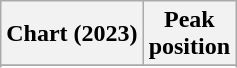<table class="wikitable sortable plainrowheaders" style="text-align:center">
<tr>
<th scope="col">Chart (2023)</th>
<th scope="col">Peak<br>position</th>
</tr>
<tr>
</tr>
<tr>
</tr>
</table>
